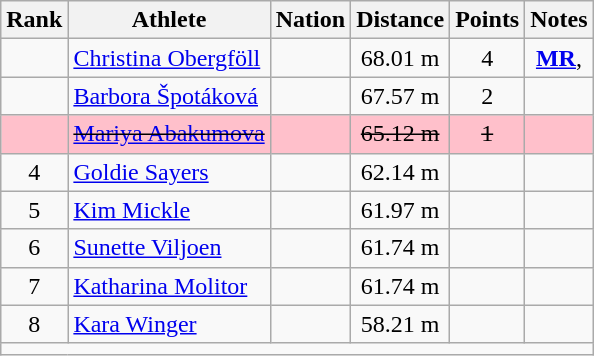<table class="wikitable mw-datatable sortable" style="text-align:center;">
<tr>
<th>Rank</th>
<th>Athlete</th>
<th>Nation</th>
<th>Distance</th>
<th>Points</th>
<th>Notes</th>
</tr>
<tr>
<td></td>
<td align=left><a href='#'>Christina Obergföll</a></td>
<td align=left></td>
<td>68.01 m</td>
<td>4</td>
<td><strong><a href='#'>MR</a></strong>, </td>
</tr>
<tr>
<td></td>
<td align=left><a href='#'>Barbora Špotáková</a></td>
<td align=left></td>
<td>67.57 m</td>
<td>2</td>
<td></td>
</tr>
<tr bgcolor=pink>
<td></td>
<td align=left><s><a href='#'>Mariya Abakumova</a></s></td>
<td align=left><s></s></td>
<td><s>65.12 m</s></td>
<td><s>1</s></td>
<td></td>
</tr>
<tr>
<td>4</td>
<td align=left><a href='#'>Goldie Sayers</a></td>
<td align=left></td>
<td>62.14 m</td>
<td></td>
<td></td>
</tr>
<tr>
<td>5</td>
<td align=left><a href='#'>Kim Mickle</a></td>
<td align=left></td>
<td>61.97 m</td>
<td></td>
<td></td>
</tr>
<tr>
<td>6</td>
<td align=left><a href='#'>Sunette Viljoen</a></td>
<td align=left></td>
<td>61.74 m</td>
<td></td>
<td></td>
</tr>
<tr>
<td>7</td>
<td align=left><a href='#'>Katharina Molitor</a></td>
<td align=left></td>
<td>61.74 m</td>
<td></td>
<td></td>
</tr>
<tr>
<td>8</td>
<td align=left><a href='#'>Kara Winger</a></td>
<td align=left></td>
<td>58.21 m</td>
<td></td>
<td></td>
</tr>
<tr class="sortbottom">
<td colspan=6></td>
</tr>
</table>
